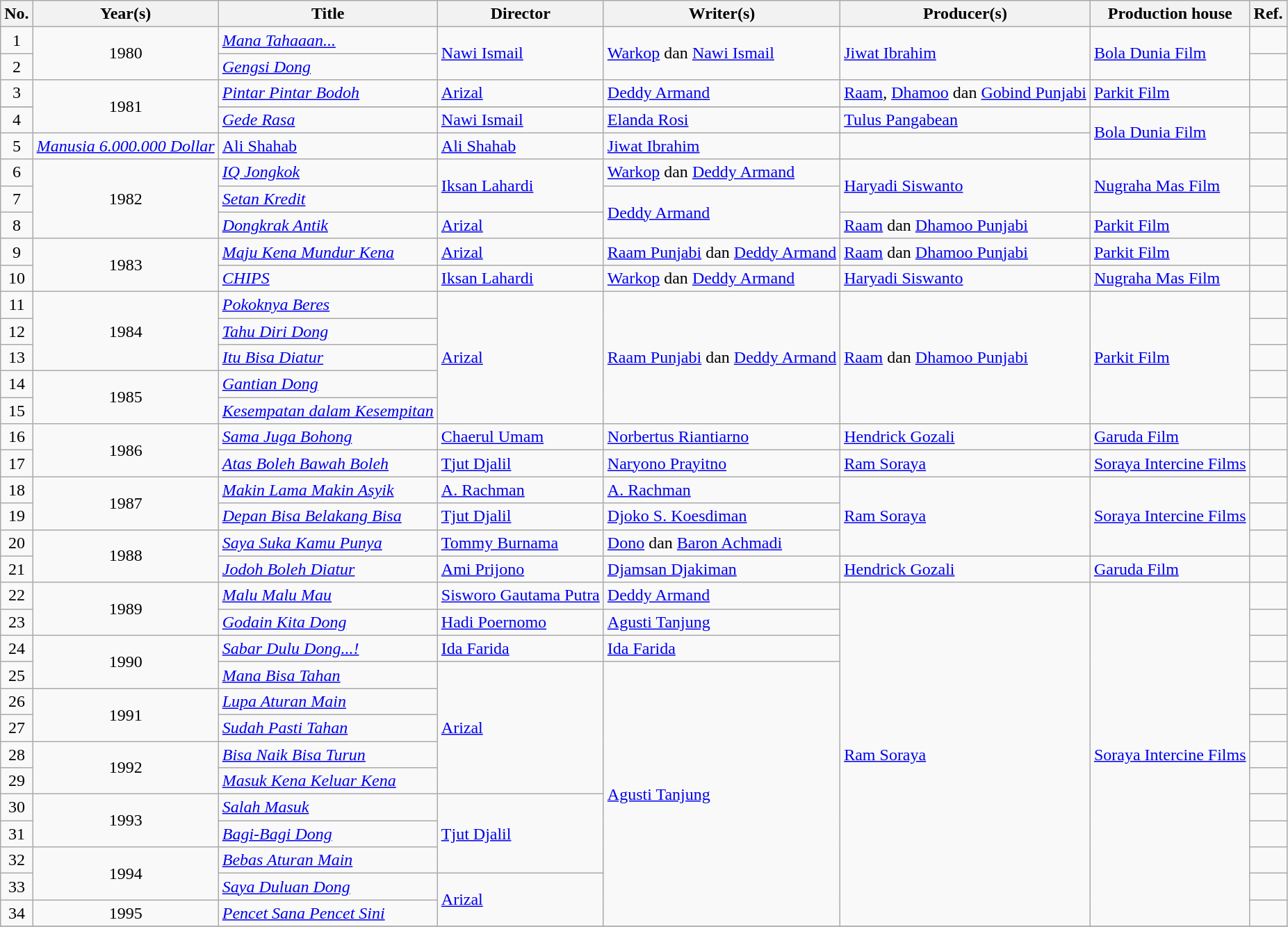<table class="wikitable" style="text-align:left">
<tr>
<th scope=col>No.</th>
<th scope=col>Year(s)</th>
<th scope=col>Title</th>
<th scope=col>Director</th>
<th scope=col>Writer(s)</th>
<th scope=col>Producer(s)</th>
<th scope=col>Production house</th>
<th scope=col>Ref.</th>
</tr>
<tr>
<td align=center>1</td>
<td align=center rowspan=2>1980</td>
<td><em><a href='#'>Mana Tahaaan...</a></em></td>
<td rowspan=2><a href='#'>Nawi Ismail</a></td>
<td rowspan=2><a href='#'>Warkop</a> dan <a href='#'>Nawi Ismail</a></td>
<td rowspan=2><a href='#'>Jiwat Ibrahim</a></td>
<td rowspan=2><a href='#'>Bola Dunia Film</a></td>
<td align=center></td>
</tr>
<tr>
<td align=center>2</td>
<td><em><a href='#'>Gengsi Dong</a></em></td>
<td align=center></td>
</tr>
<tr>
<td align=center>3</td>
<td align=center rowspan=3>1981</td>
<td><em><a href='#'>Pintar Pintar Bodoh</a></em></td>
<td><a href='#'>Arizal</a></td>
<td><a href='#'>Deddy Armand</a></td>
<td><a href='#'>Raam</a>, <a href='#'>Dhamoo</a> dan <a href='#'>Gobind Punjabi</a></td>
<td><a href='#'>Parkit Film</a></td>
<td align=center></td>
</tr>
<tr>
</tr>
<tr>
<td align=center>4</td>
<td><em><a href='#'>Gede Rasa</a></em></td>
<td><a href='#'>Nawi Ismail</a></td>
<td><a href='#'>Elanda Rosi</a></td>
<td><a href='#'>Tulus Pangabean</a></td>
<td rowspan=2><a href='#'>Bola Dunia Film</a></td>
<td align=center></td>
</tr>
<tr>
<td align=center>5</td>
<td><em><a href='#'>Manusia 6.000.000 Dollar</a></em></td>
<td><a href='#'>Ali Shahab</a></td>
<td><a href='#'>Ali Shahab</a></td>
<td><a href='#'>Jiwat Ibrahim</a></td>
<td align=center></td>
</tr>
<tr>
<td align=center>6</td>
<td align=center rowspan= 3>1982</td>
<td><em><a href='#'>IQ Jongkok</a></em></td>
<td rowspan=2><a href='#'>Iksan Lahardi</a></td>
<td><a href='#'>Warkop</a> dan <a href='#'>Deddy Armand</a></td>
<td rowspan=2><a href='#'>Haryadi Siswanto</a></td>
<td rowspan=2><a href='#'>Nugraha Mas Film</a></td>
<td align=center></td>
</tr>
<tr>
<td align=center>7</td>
<td><em><a href='#'>Setan Kredit</a></em></td>
<td rowspan=2><a href='#'>Deddy Armand</a></td>
<td align=center></td>
</tr>
<tr>
<td align=center>8</td>
<td><em><a href='#'>Dongkrak Antik</a></em></td>
<td><a href='#'>Arizal</a></td>
<td><a href='#'>Raam</a> dan <a href='#'>Dhamoo Punjabi</a></td>
<td><a href='#'>Parkit Film</a></td>
<td align=center></td>
</tr>
<tr>
<td align=center>9</td>
<td align=center rowspan=2>1983</td>
<td><em><a href='#'>Maju Kena Mundur Kena</a></em></td>
<td><a href='#'>Arizal</a></td>
<td><a href='#'>Raam Punjabi</a> dan <a href='#'>Deddy Armand</a></td>
<td><a href='#'>Raam</a> dan <a href='#'>Dhamoo Punjabi</a></td>
<td><a href='#'>Parkit Film</a></td>
<td align=center></td>
</tr>
<tr>
<td align=center>10</td>
<td><em><a href='#'>CHIPS</a></em></td>
<td><a href='#'>Iksan Lahardi</a></td>
<td><a href='#'>Warkop</a> dan <a href='#'>Deddy Armand</a></td>
<td><a href='#'>Haryadi Siswanto</a></td>
<td><a href='#'>Nugraha Mas Film</a></td>
<td align=center></td>
</tr>
<tr>
<td align=center>11</td>
<td align=center rowspan=3>1984</td>
<td><em><a href='#'>Pokoknya Beres</a></em></td>
<td rowspan=5><a href='#'>Arizal</a></td>
<td rowspan=5><a href='#'>Raam Punjabi</a> dan <a href='#'>Deddy Armand</a></td>
<td rowspan=5><a href='#'>Raam</a> dan <a href='#'>Dhamoo Punjabi</a></td>
<td rowspan=5><a href='#'>Parkit Film</a></td>
<td align=center></td>
</tr>
<tr>
<td align=center>12</td>
<td><em><a href='#'>Tahu Diri Dong</a></em></td>
<td align=center></td>
</tr>
<tr>
<td align=center>13</td>
<td><em><a href='#'>Itu Bisa Diatur</a></em></td>
<td align=center></td>
</tr>
<tr>
<td align=center>14</td>
<td align=center rowspan=2>1985</td>
<td><em><a href='#'>Gantian Dong</a></em></td>
<td align=center></td>
</tr>
<tr>
<td align=center>15</td>
<td><em><a href='#'>Kesempatan dalam Kesempitan</a></em></td>
<td align=center></td>
</tr>
<tr>
<td align=center>16</td>
<td align=center rowspan=2>1986</td>
<td><em><a href='#'>Sama Juga Bohong</a></em></td>
<td><a href='#'>Chaerul Umam</a></td>
<td><a href='#'>Norbertus Riantiarno</a></td>
<td><a href='#'>Hendrick Gozali</a></td>
<td><a href='#'>Garuda Film</a></td>
<td align=center></td>
</tr>
<tr>
<td align=center>17</td>
<td><em><a href='#'>Atas Boleh Bawah Boleh</a></em></td>
<td><a href='#'>Tjut Djalil</a></td>
<td><a href='#'>Naryono Prayitno</a></td>
<td><a href='#'>Ram Soraya</a></td>
<td><a href='#'>Soraya Intercine Films</a></td>
<td align=center></td>
</tr>
<tr>
<td align=center>18</td>
<td align=center rowspan=2>1987</td>
<td><em><a href='#'>Makin Lama Makin Asyik</a></em></td>
<td><a href='#'>A. Rachman</a></td>
<td><a href='#'>A. Rachman</a></td>
<td rowspan=3><a href='#'>Ram Soraya</a></td>
<td rowspan=3><a href='#'>Soraya Intercine Films</a></td>
<td align=center></td>
</tr>
<tr>
<td align=center>19</td>
<td><em><a href='#'>Depan Bisa Belakang Bisa</a></em></td>
<td><a href='#'>Tjut Djalil</a></td>
<td><a href='#'>Djoko S. Koesdiman</a></td>
<td align=center></td>
</tr>
<tr>
<td align=center>20</td>
<td align=center rowspan=2>1988</td>
<td><em><a href='#'>Saya Suka Kamu Punya</a></em></td>
<td><a href='#'>Tommy Burnama</a></td>
<td><a href='#'>Dono</a> dan <a href='#'>Baron Achmadi</a></td>
<td align=center></td>
</tr>
<tr>
<td align=center>21</td>
<td><em><a href='#'>Jodoh Boleh Diatur</a></em></td>
<td><a href='#'>Ami Prijono</a></td>
<td><a href='#'>Djamsan Djakiman</a></td>
<td><a href='#'>Hendrick Gozali</a></td>
<td><a href='#'>Garuda Film</a></td>
<td align=center></td>
</tr>
<tr>
<td align=center>22</td>
<td align=center rowspan=2>1989</td>
<td><em><a href='#'>Malu Malu Mau</a></em></td>
<td><a href='#'>Sisworo Gautama Putra</a></td>
<td><a href='#'>Deddy Armand</a></td>
<td rowspan=13><a href='#'>Ram Soraya</a></td>
<td rowspan=13><a href='#'>Soraya Intercine Films</a></td>
<td align=center></td>
</tr>
<tr>
<td align=center>23</td>
<td><em><a href='#'>Godain Kita Dong</a></em></td>
<td><a href='#'>Hadi Poernomo</a></td>
<td><a href='#'>Agusti Tanjung</a></td>
<td align=center></td>
</tr>
<tr>
<td align=center>24</td>
<td align=center rowspan=2>1990</td>
<td><em><a href='#'>Sabar Dulu Dong...!</a></em></td>
<td><a href='#'>Ida Farida</a></td>
<td><a href='#'>Ida Farida</a></td>
<td align=center></td>
</tr>
<tr>
<td align=center>25</td>
<td><em><a href='#'>Mana Bisa Tahan</a></em></td>
<td rowspan=5><a href='#'>Arizal</a></td>
<td rowspan=10><a href='#'>Agusti Tanjung</a></td>
<td align=center></td>
</tr>
<tr>
<td align=center>26</td>
<td align=center rowspan=2>1991</td>
<td><em><a href='#'>Lupa Aturan Main</a></em></td>
<td align=center></td>
</tr>
<tr>
<td align=center>27</td>
<td><em><a href='#'>Sudah Pasti Tahan</a></em></td>
<td align=center></td>
</tr>
<tr>
<td align=center>28</td>
<td align=center rowspan=2>1992</td>
<td><em><a href='#'>Bisa Naik Bisa Turun</a></em></td>
<td align=center></td>
</tr>
<tr>
<td align=center>29</td>
<td><em><a href='#'>Masuk Kena Keluar Kena</a></em></td>
<td align=center></td>
</tr>
<tr>
<td align=center>30</td>
<td align=center rowspan=2>1993</td>
<td><em><a href='#'>Salah Masuk</a></em></td>
<td rowspan=3><a href='#'>Tjut Djalil</a></td>
<td align=center></td>
</tr>
<tr>
<td align=center>31</td>
<td><em><a href='#'>Bagi-Bagi Dong</a></em></td>
<td align=center></td>
</tr>
<tr>
<td align=center>32</td>
<td align=center rowspan=2>1994</td>
<td><em><a href='#'>Bebas Aturan Main</a></em></td>
<td align=center></td>
</tr>
<tr>
<td align=center>33</td>
<td><em><a href='#'>Saya Duluan Dong</a></em></td>
<td rowspan=2><a href='#'>Arizal</a></td>
<td align=center></td>
</tr>
<tr>
<td align=center>34</td>
<td align=center>1995</td>
<td><em><a href='#'>Pencet Sana Pencet Sini</a></em></td>
<td align=center></td>
</tr>
<tr>
</tr>
</table>
